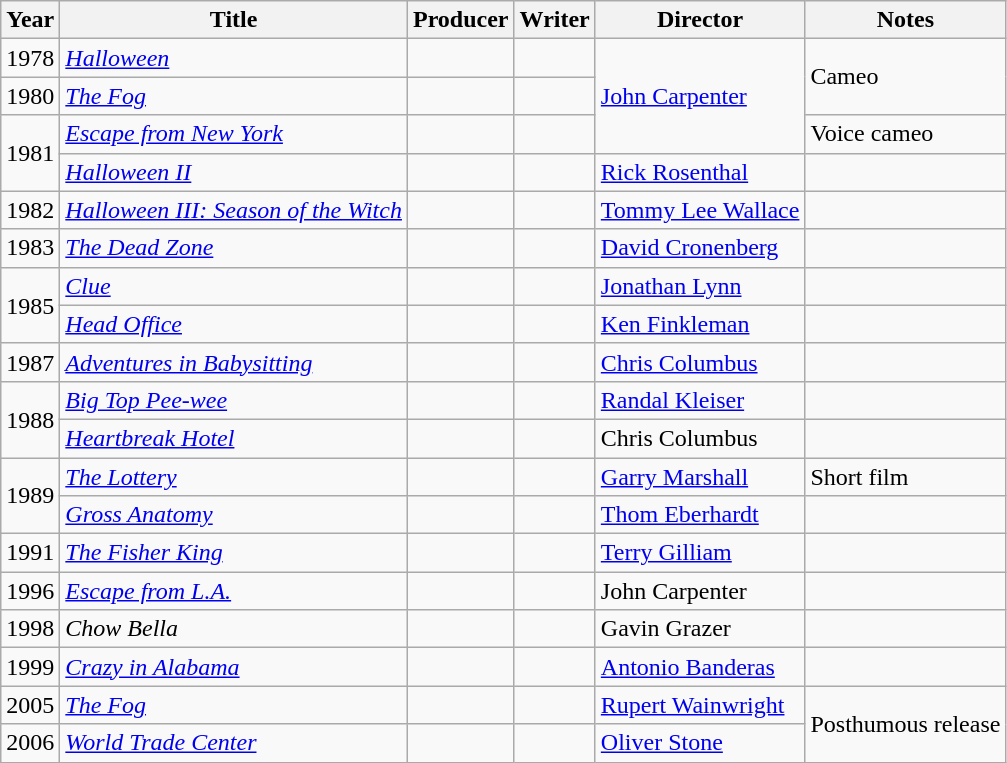<table class="wikitable">
<tr>
<th>Year</th>
<th>Title</th>
<th>Producer</th>
<th>Writer</th>
<th>Director</th>
<th>Notes</th>
</tr>
<tr>
<td>1978</td>
<td><em><a href='#'>Halloween</a></em></td>
<td></td>
<td></td>
<td rowspan=3><a href='#'>John Carpenter</a></td>
<td rowspan=2>Cameo</td>
</tr>
<tr>
<td>1980</td>
<td><em><a href='#'>The Fog</a></em></td>
<td></td>
<td></td>
</tr>
<tr>
<td rowspan=2>1981</td>
<td><em><a href='#'>Escape from New York</a></em></td>
<td></td>
<td></td>
<td>Voice cameo</td>
</tr>
<tr>
<td><em><a href='#'>Halloween II</a></em></td>
<td></td>
<td></td>
<td><a href='#'>Rick Rosenthal</a></td>
<td></td>
</tr>
<tr>
<td>1982</td>
<td><em><a href='#'>Halloween III: Season of the Witch</a></em></td>
<td></td>
<td></td>
<td><a href='#'>Tommy Lee Wallace</a></td>
<td></td>
</tr>
<tr>
<td>1983</td>
<td><em><a href='#'>The Dead Zone</a></em></td>
<td></td>
<td></td>
<td><a href='#'>David Cronenberg</a></td>
<td></td>
</tr>
<tr>
<td rowspan=2>1985</td>
<td><em><a href='#'>Clue</a></em></td>
<td></td>
<td></td>
<td><a href='#'>Jonathan Lynn</a></td>
<td></td>
</tr>
<tr>
<td><em><a href='#'>Head Office</a></em></td>
<td></td>
<td></td>
<td><a href='#'>Ken Finkleman</a></td>
<td></td>
</tr>
<tr>
<td>1987</td>
<td><em><a href='#'>Adventures in Babysitting</a></em></td>
<td></td>
<td></td>
<td><a href='#'>Chris Columbus</a></td>
<td></td>
</tr>
<tr>
<td rowspan=2>1988</td>
<td><em><a href='#'>Big Top Pee-wee</a></em></td>
<td></td>
<td></td>
<td><a href='#'>Randal Kleiser</a></td>
<td></td>
</tr>
<tr>
<td><em><a href='#'>Heartbreak Hotel</a></em></td>
<td></td>
<td></td>
<td>Chris Columbus</td>
<td></td>
</tr>
<tr>
<td rowspan=2>1989</td>
<td><em><a href='#'>The Lottery</a></em></td>
<td></td>
<td></td>
<td><a href='#'>Garry Marshall</a></td>
<td>Short film</td>
</tr>
<tr>
<td><em><a href='#'>Gross Anatomy</a></em></td>
<td></td>
<td></td>
<td><a href='#'>Thom Eberhardt</a></td>
<td></td>
</tr>
<tr>
<td>1991</td>
<td><em><a href='#'>The Fisher King</a></em></td>
<td></td>
<td></td>
<td><a href='#'>Terry Gilliam</a></td>
<td></td>
</tr>
<tr>
<td>1996</td>
<td><em><a href='#'>Escape from L.A.</a></em></td>
<td></td>
<td></td>
<td>John Carpenter</td>
<td></td>
</tr>
<tr>
<td>1998</td>
<td><em>Chow Bella</em></td>
<td></td>
<td></td>
<td>Gavin Grazer</td>
<td></td>
</tr>
<tr>
<td>1999</td>
<td><em><a href='#'>Crazy in Alabama</a></em></td>
<td></td>
<td></td>
<td><a href='#'>Antonio Banderas</a></td>
<td></td>
</tr>
<tr>
<td>2005</td>
<td><em><a href='#'>The Fog</a></em></td>
<td></td>
<td></td>
<td><a href='#'>Rupert Wainwright</a></td>
<td rowspan=2>Posthumous release</td>
</tr>
<tr>
<td>2006</td>
<td><em><a href='#'>World Trade Center</a></em></td>
<td></td>
<td></td>
<td><a href='#'>Oliver Stone</a></td>
</tr>
</table>
